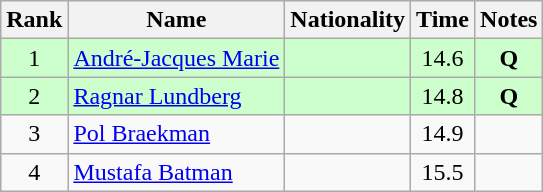<table class="wikitable sortable" style="text-align:center">
<tr>
<th>Rank</th>
<th>Name</th>
<th>Nationality</th>
<th>Time</th>
<th>Notes</th>
</tr>
<tr bgcolor=ccffcc>
<td>1</td>
<td align=left><a href='#'>André-Jacques Marie</a></td>
<td align=left></td>
<td>14.6</td>
<td><strong>Q</strong></td>
</tr>
<tr bgcolor=ccffcc>
<td>2</td>
<td align=left><a href='#'>Ragnar Lundberg</a></td>
<td align=left></td>
<td>14.8</td>
<td><strong>Q</strong></td>
</tr>
<tr>
<td>3</td>
<td align=left><a href='#'>Pol Braekman</a></td>
<td align=left></td>
<td>14.9</td>
<td></td>
</tr>
<tr>
<td>4</td>
<td align=left><a href='#'>Mustafa Batman</a></td>
<td align=left></td>
<td>15.5</td>
<td></td>
</tr>
</table>
